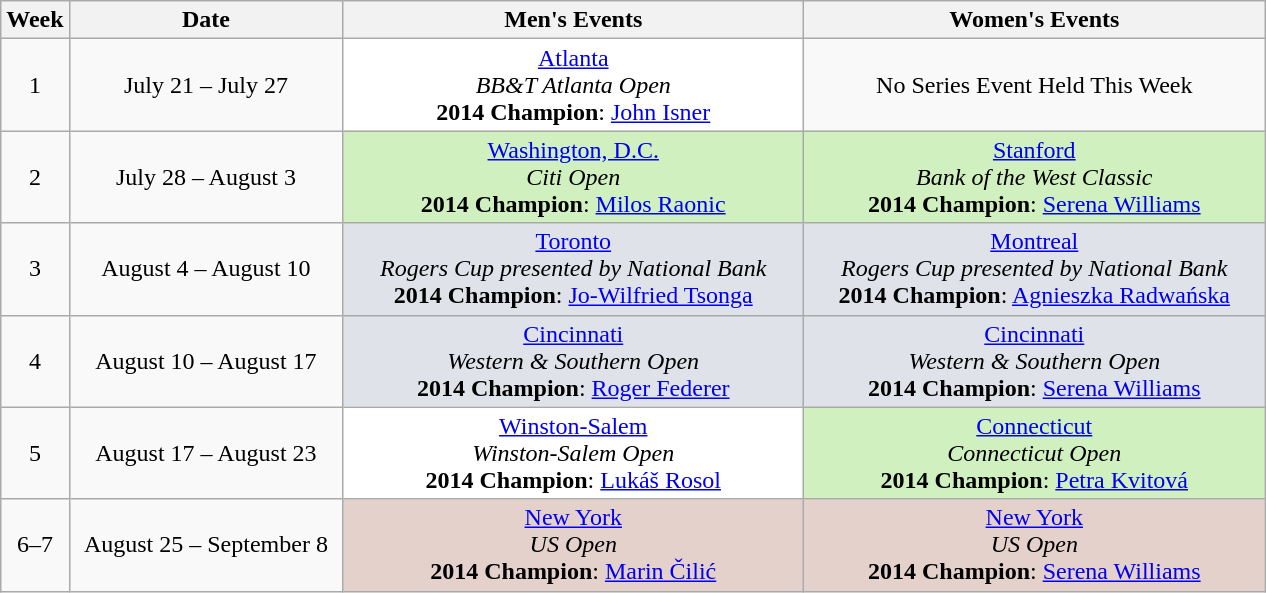<table class="wikitable">
<tr>
<th width=30>Week</th>
<th width=175>Date</th>
<th width=300>Men's Events</th>
<th width=300>Women's Events</th>
</tr>
<tr align=center>
<td>1</td>
<td>July 21 – July 27</td>
<td bgcolor="#ffffff"><a href='#'>Atlanta</a><br><em>BB&T Atlanta Open</em><br><strong>2014 Champion</strong>:  <a href='#'>John Isner</a></td>
<td>No Series Event Held This Week</td>
</tr>
<tr align=center>
<td>2</td>
<td>July 28 – August 3</td>
<td bgcolor="d0f0c0"><a href='#'>Washington, D.C.</a><br><em>Citi Open</em><br><strong>2014 Champion</strong>:  <a href='#'>Milos Raonic</a></td>
<td bgcolor="d0f0c0"><a href='#'>Stanford</a><br><em>Bank of the West Classic</em><br><strong>2014 Champion</strong>:  <a href='#'>Serena Williams</a></td>
</tr>
<tr align=center>
<td>3</td>
<td>August 4 – August 10</td>
<td bgcolor="#dfe2e9"><a href='#'>Toronto</a><br><em>Rogers Cup presented by National Bank</em><br><strong>2014 Champion</strong>:  <a href='#'>Jo-Wilfried Tsonga</a></td>
<td bgcolor="#dfe2e9"><a href='#'>Montreal</a><br><em>Rogers Cup presented by National Bank</em><br><strong>2014 Champion</strong>:  <a href='#'>Agnieszka Radwańska</a></td>
</tr>
<tr align=center>
<td>4</td>
<td>August 10 – August 17</td>
<td bgcolor="#dfe2e9"><a href='#'>Cincinnati</a><br><em>Western & Southern Open</em><br><strong>2014 Champion</strong>:  <a href='#'>Roger Federer</a></td>
<td bgcolor="#dfe2e9"><a href='#'>Cincinnati</a><br><em>Western & Southern Open</em><br><strong>2014 Champion</strong>:  <a href='#'>Serena Williams</a></td>
</tr>
<tr align=center>
<td>5</td>
<td>August 17 – August 23</td>
<td bgcolor="#ffffff"><a href='#'>Winston-Salem</a><br> <em>Winston-Salem Open</em><br><strong>2014 Champion</strong>:  <a href='#'>Lukáš Rosol</a></td>
<td bgcolor="d0f0c0"><a href='#'>Connecticut</a><br> <em>Connecticut Open</em><br><strong>2014 Champion</strong>:  <a href='#'>Petra Kvitová</a></td>
</tr>
<tr align=center>
<td>6–7</td>
<td>August 25 – September 8</td>
<td bgcolor="#e5d1cb"><a href='#'>New York</a><br> <em>US Open</em><br><strong>2014 Champion</strong>:  <a href='#'>Marin Čilić</a></td>
<td bgcolor="#e5d1cb"><a href='#'>New York</a><br> <em>US Open</em><br><strong>2014 Champion</strong>:   <a href='#'>Serena Williams</a></td>
</tr>
</table>
